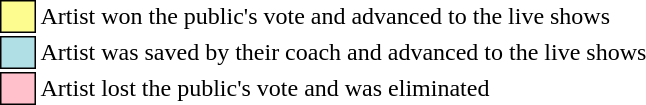<table class="toccolours" style="font-size:100%">
<tr>
<td style="background:#fdfc8f; border: 1px solid black">     </td>
<td>Artist won the public's vote and advanced to the live shows</td>
</tr>
<tr>
<td style="background:#B0E0E6; border: 1px solid black">     </td>
<td>Artist was saved by their coach and advanced to the live shows</td>
</tr>
<tr>
<td style="background: pink; border: 1px solid black">     </td>
<td>Artist lost the public's vote and was eliminated</td>
</tr>
</table>
